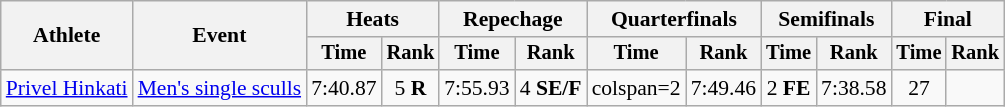<table class="wikitable" style="font-size:90%">
<tr>
<th rowspan="2">Athlete</th>
<th rowspan="2">Event</th>
<th colspan="2">Heats</th>
<th colspan="2">Repechage</th>
<th colspan="2">Quarterfinals</th>
<th colspan="2">Semifinals</th>
<th colspan="2">Final</th>
</tr>
<tr style="font-size:95%">
<th>Time</th>
<th>Rank</th>
<th>Time</th>
<th>Rank</th>
<th>Time</th>
<th>Rank</th>
<th>Time</th>
<th>Rank</th>
<th>Time</th>
<th>Rank</th>
</tr>
<tr align=center>
<td align=left><a href='#'>Privel Hinkati</a></td>
<td align=left><a href='#'>Men's single sculls</a></td>
<td>7:40.87</td>
<td>5 <strong>R</strong></td>
<td>7:55.93</td>
<td>4 <strong>SE/F</strong></td>
<td>colspan=2 </td>
<td>7:49.46</td>
<td>2 <strong>FE</strong></td>
<td>7:38.58</td>
<td>27</td>
</tr>
</table>
